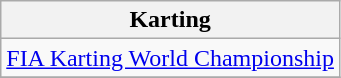<table class="wikitable">
<tr>
<th>Karting</th>
</tr>
<tr>
<td><a href='#'>FIA Karting World Championship</a></td>
</tr>
<tr>
</tr>
</table>
